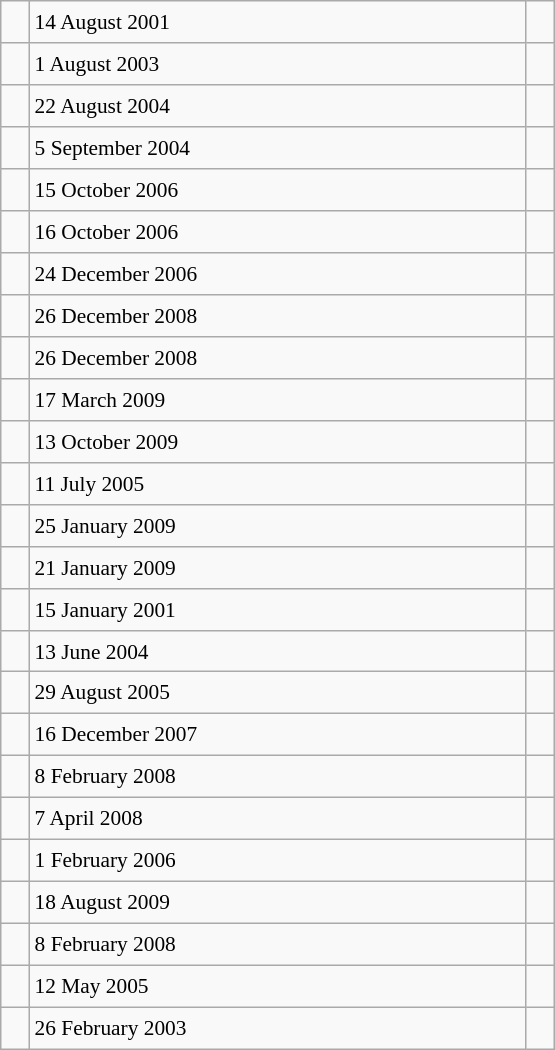<table class="wikitable" style="font-size: 89%; float: left; width: 26em; margin-right: 1em; height: 700px">
<tr>
<td></td>
<td>14 August 2001</td>
<td><small></small></td>
</tr>
<tr>
<td></td>
<td>1 August 2003</td>
<td><small></small></td>
</tr>
<tr>
<td></td>
<td>22 August 2004</td>
<td><small></small></td>
</tr>
<tr>
<td></td>
<td>5 September 2004</td>
<td><small></small></td>
</tr>
<tr>
<td></td>
<td>15 October 2006</td>
<td><small></small></td>
</tr>
<tr>
<td></td>
<td>16 October 2006</td>
<td><small></small></td>
</tr>
<tr>
<td></td>
<td>24 December 2006</td>
<td><small></small></td>
</tr>
<tr>
<td></td>
<td>26 December 2008</td>
<td><small></small></td>
</tr>
<tr>
<td></td>
<td>26 December 2008</td>
<td><small></small></td>
</tr>
<tr>
<td></td>
<td>17 March 2009</td>
<td><small></small></td>
</tr>
<tr>
<td></td>
<td>13 October 2009</td>
<td><small></small></td>
</tr>
<tr>
<td></td>
<td>11 July 2005</td>
<td><small></small></td>
</tr>
<tr>
<td></td>
<td>25 January 2009</td>
<td><small></small></td>
</tr>
<tr>
<td></td>
<td>21 January 2009</td>
<td><small></small></td>
</tr>
<tr>
<td></td>
<td>15 January 2001</td>
<td><small></small></td>
</tr>
<tr>
<td></td>
<td>13 June 2004</td>
<td><small></small></td>
</tr>
<tr>
<td></td>
<td>29 August 2005</td>
<td><small></small></td>
</tr>
<tr>
<td></td>
<td>16 December 2007</td>
<td><small></small></td>
</tr>
<tr>
<td></td>
<td>8 February 2008</td>
<td><small></small></td>
</tr>
<tr>
<td></td>
<td>7 April 2008</td>
<td><small></small></td>
</tr>
<tr>
<td></td>
<td>1 February 2006</td>
<td><small></small></td>
</tr>
<tr>
<td></td>
<td>18 August 2009</td>
<td><small></small></td>
</tr>
<tr>
<td></td>
<td>8 February 2008</td>
<td><small></small></td>
</tr>
<tr>
<td></td>
<td>12 May 2005</td>
<td><small></small></td>
</tr>
<tr>
<td></td>
<td>26 February 2003</td>
<td><small></small></td>
</tr>
</table>
